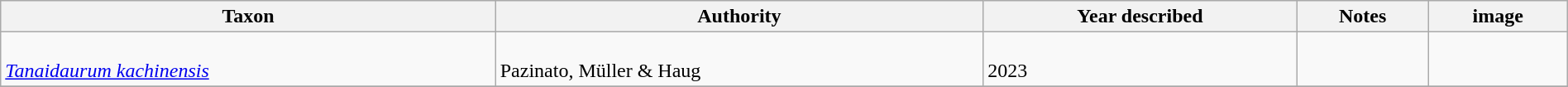<table class="wikitable sortable" align="center" width="100%">
<tr>
<th>Taxon</th>
<th>Authority</th>
<th>Year described</th>
<th>Notes</th>
<th>image</th>
</tr>
<tr>
<td><br><em><a href='#'>Tanaidaurum kachinensis</a></em></td>
<td><br>Pazinato, Müller & Haug</td>
<td><br>2023</td>
<td></td>
<td></td>
</tr>
<tr>
</tr>
</table>
